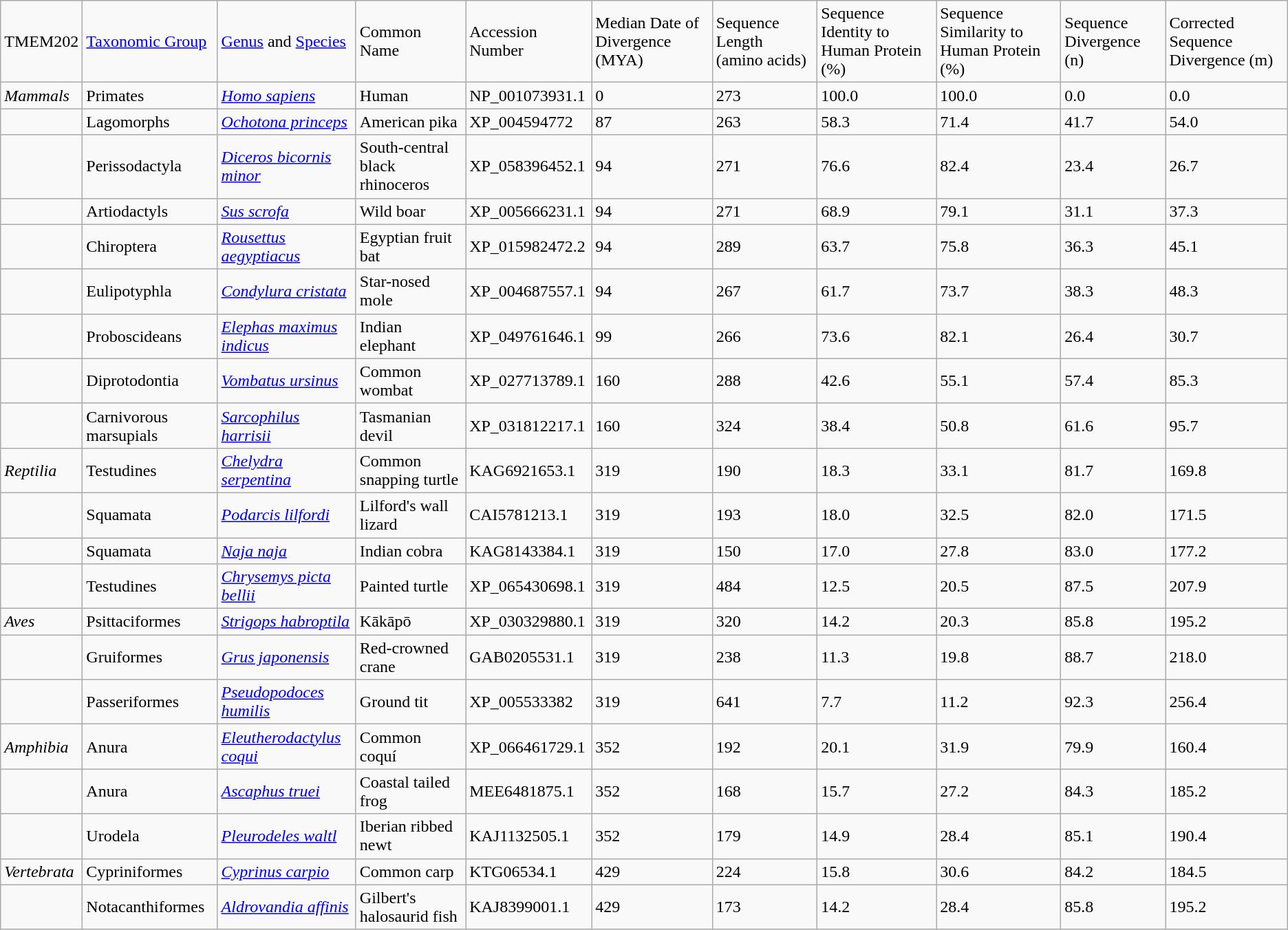<table class="wikitable">
<tr>
<td>TMEM202</td>
<td><a href='#'>Taxonomic Group</a></td>
<td><a href='#'>Genus</a> and <a href='#'>Species</a></td>
<td>Common Name</td>
<td>Accession Number</td>
<td>Median Date of Divergence (MYA)</td>
<td>Sequence Length (amino acids)</td>
<td>Sequence Identity to Human Protein (%)</td>
<td>Sequence Similarity to Human Protein (%)</td>
<td>Sequence Divergence (n)</td>
<td>Corrected Sequence Divergence (m)</td>
</tr>
<tr>
<td><em>Mammals</em></td>
<td>Primates</td>
<td><em><a href='#'>Homo sapiens</a></em></td>
<td>Human</td>
<td>NP_001073931.1</td>
<td>0</td>
<td>273</td>
<td>100.0</td>
<td>100.0</td>
<td>0.0</td>
<td>0.0</td>
</tr>
<tr>
<td></td>
<td>Lagomorphs</td>
<td><em><a href='#'>Ochotona princeps</a></em></td>
<td>American pika</td>
<td>XP_004594772</td>
<td>87</td>
<td>263</td>
<td>58.3</td>
<td>71.4</td>
<td>41.7</td>
<td>54.0</td>
</tr>
<tr>
<td></td>
<td>Perissodactyla</td>
<td><em><a href='#'>Diceros bicornis minor</a></em></td>
<td>South-central black rhinoceros</td>
<td>XP_058396452.1</td>
<td>94</td>
<td>271</td>
<td>76.6</td>
<td>82.4</td>
<td>23.4</td>
<td>26.7</td>
</tr>
<tr>
<td></td>
<td>Artiodactyls</td>
<td><em><a href='#'>Sus scrofa</a></em></td>
<td>Wild boar</td>
<td>XP_005666231.1</td>
<td>94</td>
<td>271</td>
<td>68.9</td>
<td>79.1</td>
<td>31.1</td>
<td>37.3</td>
</tr>
<tr>
<td></td>
<td>Chiroptera</td>
<td><em><a href='#'>Rousettus aegyptiacus</a></em></td>
<td>Egyptian fruit bat</td>
<td>XP_015982472.2</td>
<td>94</td>
<td>289</td>
<td>63.7</td>
<td>75.8</td>
<td>36.3</td>
<td>45.1</td>
</tr>
<tr>
<td></td>
<td>Eulipotyphla</td>
<td><em><a href='#'>Condylura cristata</a></em></td>
<td>Star-nosed mole</td>
<td>XP_004687557.1</td>
<td>94</td>
<td>267</td>
<td>61.7</td>
<td>73.7</td>
<td>38.3</td>
<td>48.3</td>
</tr>
<tr>
<td></td>
<td>Proboscideans</td>
<td><em><a href='#'>Elephas maximus indicus</a></em></td>
<td>Indian elephant</td>
<td>XP_049761646.1</td>
<td>99</td>
<td>266</td>
<td>73.6</td>
<td>82.1</td>
<td>26.4</td>
<td>30.7</td>
</tr>
<tr>
<td></td>
<td>Diprotodontia</td>
<td><em><a href='#'>Vombatus ursinus</a></em></td>
<td>Common wombat</td>
<td>XP_027713789.1</td>
<td>160</td>
<td>288</td>
<td>42.6</td>
<td>55.1</td>
<td>57.4</td>
<td>85.3</td>
</tr>
<tr>
<td></td>
<td>Carnivorous marsupials</td>
<td><em><a href='#'>Sarcophilus harrisii</a></em></td>
<td>Tasmanian devil</td>
<td>XP_031812217.1</td>
<td>160</td>
<td>324</td>
<td>38.4</td>
<td>50.8</td>
<td>61.6</td>
<td>95.7</td>
</tr>
<tr>
<td><em>Reptilia</em></td>
<td>Testudines</td>
<td><em><a href='#'>Chelydra serpentina</a></em></td>
<td>Common snapping turtle</td>
<td>KAG6921653.1</td>
<td>319</td>
<td>190</td>
<td>18.3</td>
<td>33.1</td>
<td>81.7</td>
<td>169.8</td>
</tr>
<tr>
<td></td>
<td>Squamata</td>
<td><em><a href='#'>Podarcis lilfordi</a></em></td>
<td>Lilford's wall lizard</td>
<td>CAI5781213.1</td>
<td>319</td>
<td>193</td>
<td>18.0</td>
<td>32.5</td>
<td>82.0</td>
<td>171.5</td>
</tr>
<tr>
<td></td>
<td>Squamata</td>
<td><em><a href='#'>Naja naja</a></em></td>
<td>Indian cobra</td>
<td>KAG8143384.1</td>
<td>319</td>
<td>150</td>
<td>17.0</td>
<td>27.8</td>
<td>83.0</td>
<td>177.2</td>
</tr>
<tr>
<td></td>
<td>Testudines</td>
<td><em><a href='#'>Chrysemys picta bellii</a></em></td>
<td>Painted turtle</td>
<td>XP_065430698.1</td>
<td>319</td>
<td>484</td>
<td>12.5</td>
<td>20.5</td>
<td>87.5</td>
<td>207.9</td>
</tr>
<tr>
<td><em>Aves</em></td>
<td>Psittaciformes</td>
<td><em><a href='#'>Strigops habroptila</a></em></td>
<td>Kākāpō</td>
<td>XP_030329880.1</td>
<td>319</td>
<td>320</td>
<td>14.2</td>
<td>20.3</td>
<td>85.8</td>
<td>195.2</td>
</tr>
<tr>
<td></td>
<td>Gruiformes</td>
<td><em><a href='#'>Grus japonensis</a></em></td>
<td>Red-crowned crane</td>
<td>GAB0205531.1</td>
<td>319</td>
<td>238</td>
<td>11.3</td>
<td>19.8</td>
<td>88.7</td>
<td>218.0</td>
</tr>
<tr>
<td></td>
<td>Passeriformes</td>
<td><em><a href='#'>Pseudopodoces humilis</a></em></td>
<td>Ground tit</td>
<td>XP_005533382</td>
<td>319</td>
<td>641</td>
<td>7.7</td>
<td>11.2</td>
<td>92.3</td>
<td>256.4</td>
</tr>
<tr>
<td><em>Amphibia</em></td>
<td>Anura</td>
<td><em><a href='#'>Eleutherodactylus coqui</a></em></td>
<td>Common coquí</td>
<td>XP_066461729.1</td>
<td>352</td>
<td>192</td>
<td>20.1</td>
<td>31.9</td>
<td>79.9</td>
<td>160.4</td>
</tr>
<tr>
<td></td>
<td>Anura</td>
<td><em><a href='#'>Ascaphus truei</a></em></td>
<td>Coastal tailed frog</td>
<td>MEE6481875.1</td>
<td>352</td>
<td>168</td>
<td>15.7</td>
<td>27.2</td>
<td>84.3</td>
<td>185.2</td>
</tr>
<tr>
<td></td>
<td>Urodela</td>
<td><em><a href='#'>Pleurodeles waltl</a></em></td>
<td>Iberian ribbed newt</td>
<td>KAJ1132505.1</td>
<td>352</td>
<td>179</td>
<td>14.9</td>
<td>28.4</td>
<td>85.1</td>
<td>190.4</td>
</tr>
<tr>
<td><em>Vertebrata</em></td>
<td>Cypriniformes</td>
<td><em><a href='#'>Cyprinus carpio</a></em></td>
<td>Common carp</td>
<td>KTG06534.1</td>
<td>429</td>
<td>224</td>
<td>15.8</td>
<td>30.6</td>
<td>84.2</td>
<td>184.5</td>
</tr>
<tr>
<td></td>
<td>Notacanthiformes</td>
<td><em><a href='#'>Aldrovandia affinis</a></em></td>
<td>Gilbert's halosaurid fish</td>
<td>KAJ8399001.1</td>
<td>429</td>
<td>173</td>
<td>14.2</td>
<td>28.4</td>
<td>85.8</td>
<td>195.2</td>
</tr>
</table>
